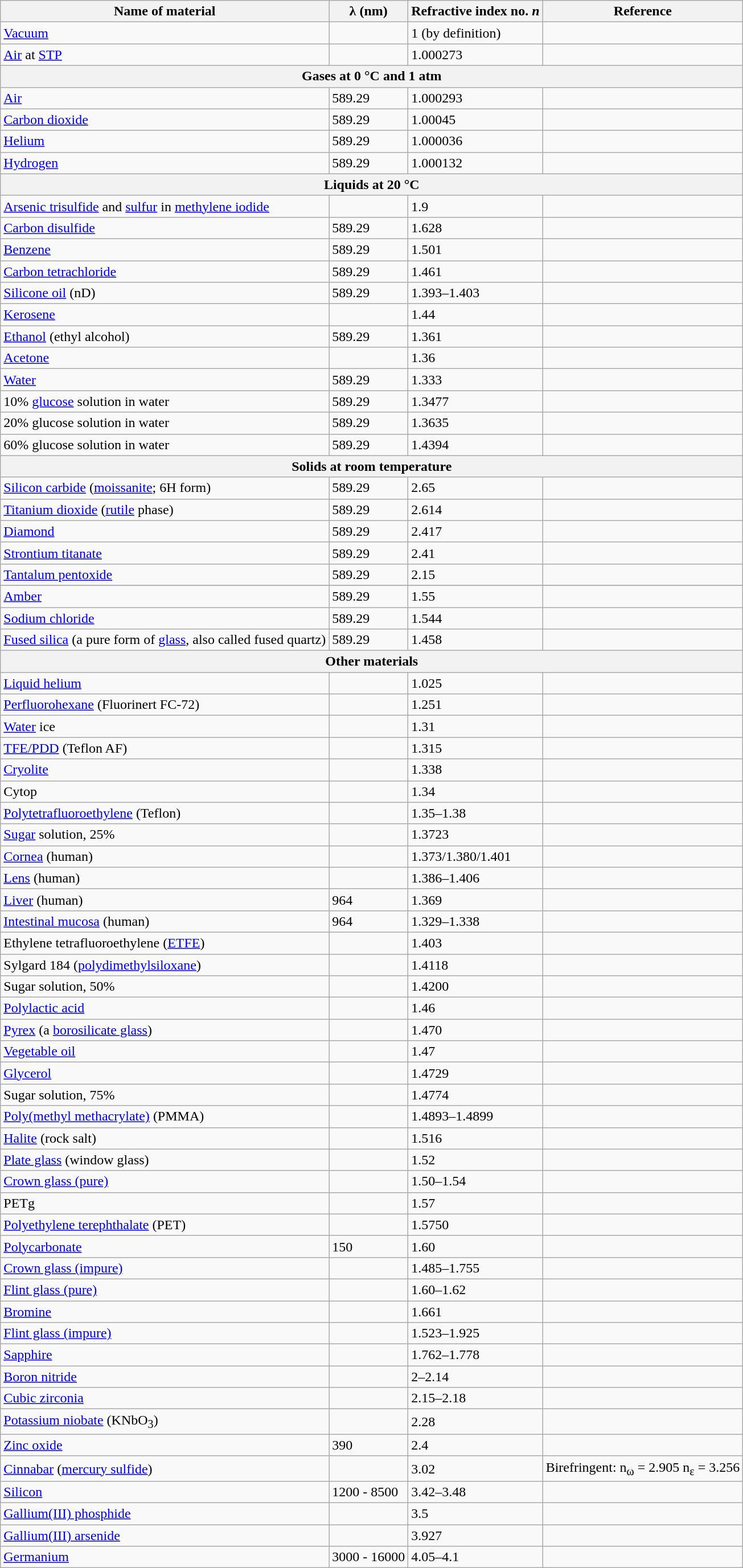<table class="sortable wikitable">
<tr align=center>
<th>Name of material</th>
<th>λ (nm)</th>
<th data-sort-type=number>Refractive index no. <em>n</em></th>
<th>Reference</th>
</tr>
<tr>
<td><a href='#'>Vacuum</a></td>
<td></td>
<td>1 (by definition)</td>
<td></td>
</tr>
<tr>
<td><a href='#'>Air</a> at <a href='#'>STP</a></td>
<td></td>
<td>1.000273</td>
<td></td>
</tr>
<tr>
<th colspan="4">Gases at 0 °C and 1 atm</th>
</tr>
<tr>
<td><a href='#'>Air</a></td>
<td>589.29</td>
<td>1.000293</td>
<td></td>
</tr>
<tr>
<td><a href='#'>Carbon dioxide</a></td>
<td>589.29</td>
<td>1.00045</td>
<td></td>
</tr>
<tr>
<td><a href='#'>Helium</a></td>
<td>589.29</td>
<td>1.000036</td>
<td></td>
</tr>
<tr>
<td><a href='#'>Hydrogen</a></td>
<td>589.29</td>
<td>1.000132</td>
<td></td>
</tr>
<tr>
<th colspan="4">Liquids at 20 °C</th>
</tr>
<tr>
<td><a href='#'>Arsenic trisulfide</a> and <a href='#'>sulfur</a> in <a href='#'>methylene iodide</a></td>
<td></td>
<td>1.9</td>
<td></td>
</tr>
<tr>
<td><a href='#'>Carbon disulfide</a></td>
<td>589.29</td>
<td>1.628</td>
<td></td>
</tr>
<tr>
<td><a href='#'>Benzene</a></td>
<td>589.29</td>
<td>1.501</td>
<td></td>
</tr>
<tr>
<td><a href='#'>Carbon tetrachloride</a></td>
<td>589.29</td>
<td>1.461</td>
<td></td>
</tr>
<tr>
<td><a href='#'>Silicone oil</a> (nD)</td>
<td>589.29</td>
<td>1.393–1.403</td>
<td></td>
</tr>
<tr>
<td><a href='#'>Kerosene</a></td>
<td></td>
<td>1.44</td>
<td></td>
</tr>
<tr>
<td><a href='#'>Ethanol</a> (ethyl alcohol)</td>
<td>589.29</td>
<td>1.361</td>
<td></td>
</tr>
<tr>
<td><a href='#'>Acetone</a></td>
<td></td>
<td>1.36</td>
<td></td>
</tr>
<tr>
<td><a href='#'>Water</a></td>
<td>589.29</td>
<td>1.333</td>
<td></td>
</tr>
<tr>
<td>10% <a href='#'>glucose</a> solution in water</td>
<td>589.29</td>
<td>1.3477</td>
<td></td>
</tr>
<tr>
<td>20% glucose solution in water</td>
<td>589.29</td>
<td>1.3635</td>
<td></td>
</tr>
<tr>
<td>60% glucose solution in water</td>
<td>589.29</td>
<td>1.4394</td>
<td></td>
</tr>
<tr>
<th colspan="4">Solids at room temperature</th>
</tr>
<tr>
<td><a href='#'>Silicon carbide</a> (<a href='#'>moissanite</a>; 6H form)</td>
<td>589.29</td>
<td>2.65</td>
<td></td>
</tr>
<tr>
<td><a href='#'>Titanium dioxide</a> (<a href='#'>rutile</a> phase)</td>
<td>589.29</td>
<td>2.614</td>
<td></td>
</tr>
<tr>
<td><a href='#'>Diamond</a></td>
<td>589.29</td>
<td>2.417</td>
<td></td>
</tr>
<tr>
<td><a href='#'>Strontium titanate</a></td>
<td>589.29</td>
<td>2.41</td>
<td></td>
</tr>
<tr>
<td><a href='#'>Tantalum pentoxide</a></td>
<td>589.29</td>
<td>2.15</td>
<td></td>
</tr>
<tr>
</tr>
<tr>
<td><a href='#'>Amber</a></td>
<td>589.29</td>
<td>1.55</td>
<td></td>
</tr>
<tr>
<td><a href='#'>Sodium chloride</a></td>
<td>589.29</td>
<td>1.544</td>
<td></td>
</tr>
<tr>
<td><a href='#'>Fused silica</a> (a pure form of <a href='#'>glass</a>, also called fused quartz)</td>
<td>589.29</td>
<td>1.458</td>
<td></td>
</tr>
<tr>
<th colspan="4">Other materials</th>
</tr>
<tr>
<td><a href='#'>Liquid helium</a></td>
<td></td>
<td>1.025</td>
<td></td>
</tr>
<tr>
<td><a href='#'>Perfluorohexane</a>  (Fluorinert FC-72)</td>
<td></td>
<td>1.251</td>
<td></td>
</tr>
<tr>
<td><a href='#'>Water</a> ice</td>
<td></td>
<td>1.31</td>
<td></td>
</tr>
<tr>
<td><a href='#'>TFE/PDD</a> (Teflon AF)</td>
<td></td>
<td>1.315</td>
<td></td>
</tr>
<tr>
<td><a href='#'>Cryolite</a></td>
<td></td>
<td>1.338</td>
<td></td>
</tr>
<tr>
<td>Cytop</td>
<td></td>
<td>1.34</td>
<td></td>
</tr>
<tr>
<td><a href='#'>Polytetrafluoroethylene</a> (Teflon)</td>
<td></td>
<td>1.35–1.38</td>
<td></td>
</tr>
<tr>
<td><a href='#'>Sugar</a> solution, 25%</td>
<td></td>
<td>1.3723</td>
<td></td>
</tr>
<tr>
<td><a href='#'>Cornea</a> (human)</td>
<td></td>
<td>1.373/1.380/1.401</td>
<td></td>
</tr>
<tr>
<td><a href='#'>Lens</a> (human)</td>
<td></td>
<td>1.386–1.406</td>
<td></td>
</tr>
<tr>
<td><a href='#'>Liver</a> (human)</td>
<td>964</td>
<td>1.369</td>
<td></td>
</tr>
<tr>
<td><a href='#'>Intestinal mucosa</a> (human)</td>
<td>964</td>
<td>1.329–1.338</td>
<td></td>
</tr>
<tr>
<td>Ethylene tetrafluoroethylene (<a href='#'>ETFE</a>)</td>
<td></td>
<td>1.403</td>
<td></td>
</tr>
<tr>
<td>Sylgard 184 (<a href='#'>polydimethylsiloxane</a>)</td>
<td></td>
<td>1.4118</td>
<td></td>
</tr>
<tr>
<td>Sugar solution, 50%</td>
<td></td>
<td>1.4200</td>
<td></td>
</tr>
<tr>
<td><a href='#'>Polylactic acid</a></td>
<td></td>
<td>1.46</td>
<td></td>
</tr>
<tr>
<td><a href='#'>Pyrex</a> (a <a href='#'>borosilicate glass</a>)</td>
<td></td>
<td>1.470</td>
<td></td>
</tr>
<tr>
<td><a href='#'>Vegetable oil</a></td>
<td></td>
<td>1.47</td>
<td></td>
</tr>
<tr>
<td><a href='#'>Glycerol</a></td>
<td></td>
<td>1.4729</td>
<td></td>
</tr>
<tr>
<td>Sugar solution, 75%</td>
<td></td>
<td>1.4774</td>
<td></td>
</tr>
<tr>
<td><a href='#'>Poly(methyl methacrylate)</a> (PMMA)</td>
<td></td>
<td>1.4893–1.4899</td>
<td></td>
</tr>
<tr>
<td><a href='#'>Halite</a> (rock salt)</td>
<td></td>
<td>1.516</td>
<td></td>
</tr>
<tr>
<td><a href='#'>Plate glass</a> (window glass)</td>
<td></td>
<td>1.52</td>
<td><br></td>
</tr>
<tr>
<td><a href='#'>Crown glass (pure)</a></td>
<td></td>
<td>1.50–1.54</td>
<td></td>
</tr>
<tr>
<td>PETg</td>
<td></td>
<td>1.57</td>
<td></td>
</tr>
<tr>
<td><a href='#'>Polyethylene terephthalate</a> (PET)</td>
<td></td>
<td>1.5750</td>
<td></td>
</tr>
<tr>
<td><a href='#'>Polycarbonate</a></td>
<td>150</td>
<td>1.60</td>
<td></td>
</tr>
<tr>
<td><a href='#'>Crown glass (impure)</a></td>
<td></td>
<td>1.485–1.755</td>
<td></td>
</tr>
<tr>
<td><a href='#'>Flint glass (pure)</a></td>
<td></td>
<td>1.60–1.62</td>
<td></td>
</tr>
<tr>
<td><a href='#'>Bromine</a></td>
<td></td>
<td>1.661</td>
<td></td>
</tr>
<tr>
<td><a href='#'>Flint glass (impure)</a></td>
<td></td>
<td>1.523–1.925</td>
<td></td>
</tr>
<tr>
<td><a href='#'>Sapphire</a></td>
<td></td>
<td>1.762–1.778</td>
<td></td>
</tr>
<tr>
<td><a href='#'>Boron nitride</a></td>
<td></td>
<td>2–2.14</td>
<td></td>
</tr>
<tr>
<td><a href='#'>Cubic zirconia</a></td>
<td></td>
<td>2.15–2.18</td>
<td></td>
</tr>
<tr>
<td><a href='#'>Potassium niobate</a> (KNbO<sub>3</sub>)</td>
<td></td>
<td>2.28</td>
<td></td>
</tr>
<tr>
<td><a href='#'>Zinc oxide</a></td>
<td>390</td>
<td>2.4</td>
<td></td>
</tr>
<tr>
<td><a href='#'>Cinnabar</a> (<a href='#'>mercury sulfide</a>)</td>
<td></td>
<td>3.02</td>
<td>Birefringent: n<sub>ω</sub> = 2.905 n<sub>ε</sub> = 3.256</td>
</tr>
<tr>
<td><a href='#'>Silicon</a></td>
<td>1200 - 8500</td>
<td>3.42–3.48</td>
<td></td>
</tr>
<tr>
<td><a href='#'>Gallium(III) phosphide</a></td>
<td></td>
<td>3.5</td>
<td></td>
</tr>
<tr>
<td><a href='#'>Gallium(III) arsenide</a></td>
<td></td>
<td>3.927</td>
<td></td>
</tr>
<tr>
<td><a href='#'>Germanium</a></td>
<td>3000 - 16000</td>
<td>4.05–4.1</td>
<td></td>
</tr>
</table>
